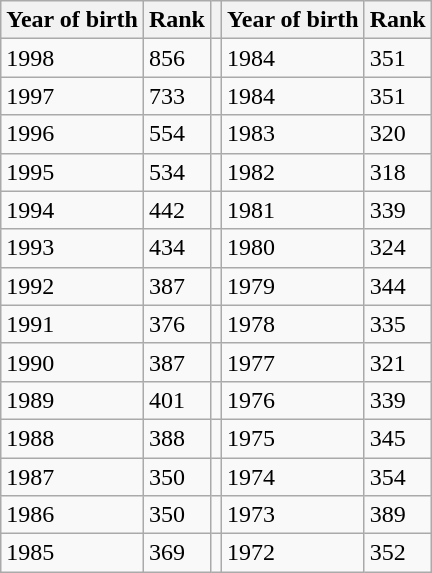<table class="wikitable">
<tr>
<th>Year of birth</th>
<th>Rank</th>
<th></th>
<th>Year of birth</th>
<th>Rank</th>
</tr>
<tr>
<td>1998</td>
<td>856</td>
<td></td>
<td>1984</td>
<td>351</td>
</tr>
<tr>
<td>1997</td>
<td>733</td>
<td></td>
<td>1984</td>
<td>351</td>
</tr>
<tr>
<td>1996</td>
<td>554</td>
<td></td>
<td>1983</td>
<td>320</td>
</tr>
<tr>
<td>1995</td>
<td>534</td>
<td></td>
<td>1982</td>
<td>318</td>
</tr>
<tr>
<td>1994</td>
<td>442</td>
<td></td>
<td>1981</td>
<td>339</td>
</tr>
<tr>
<td>1993</td>
<td>434</td>
<td></td>
<td>1980</td>
<td>324</td>
</tr>
<tr>
<td>1992</td>
<td>387</td>
<td></td>
<td>1979</td>
<td>344</td>
</tr>
<tr>
<td>1991</td>
<td>376</td>
<td></td>
<td>1978</td>
<td>335</td>
</tr>
<tr>
<td>1990</td>
<td>387</td>
<td></td>
<td>1977</td>
<td>321</td>
</tr>
<tr>
<td>1989</td>
<td>401</td>
<td></td>
<td>1976</td>
<td>339</td>
</tr>
<tr>
<td>1988</td>
<td>388</td>
<td></td>
<td>1975</td>
<td>345</td>
</tr>
<tr>
<td>1987</td>
<td>350</td>
<td></td>
<td>1974</td>
<td>354</td>
</tr>
<tr>
<td>1986</td>
<td>350</td>
<td></td>
<td>1973</td>
<td>389</td>
</tr>
<tr>
<td>1985</td>
<td>369</td>
<td></td>
<td>1972</td>
<td>352</td>
</tr>
</table>
